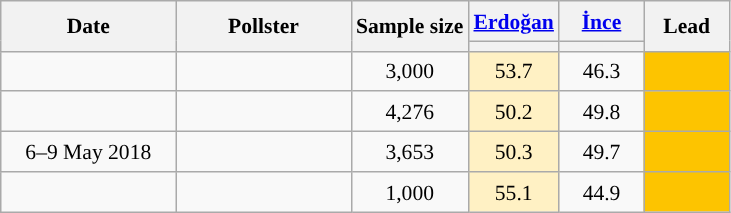<table class="wikitable" style="text-align:center; font-size:90%; line-height:20px;">
<tr>
<th rowspan=2 width="110px">Date</th>
<th rowspan=2 width="110px">Pollster</th>
<th rowspan=2 width="50px">Sample size</th>
<th width=50><a href='#'>Erdoğan</a></th>
<th width=50><a href='#'>İnce</a></th>
<th width=50 rowspan=2>Lead</th>
</tr>
<tr>
<th style="background: "></th>
<th style="background: "></th>
</tr>
<tr>
<td></td>
<td></td>
<td>3,000</td>
<td style="background: #FFF1C4">53.7</td>
<td>46.3</td>
<td style="background: #FDC400"></td>
</tr>
<tr>
<td></td>
<td></td>
<td>4,276</td>
<td style="background: #FFF1C4">50.2</td>
<td>49.8</td>
<td style="background: #FDC400"></td>
</tr>
<tr>
<td>6–9 May 2018</td>
<td></td>
<td>3,653</td>
<td style="background: #FFF1C4">50.3</td>
<td>49.7</td>
<td style="background: #FDC400"></td>
</tr>
<tr>
<td></td>
<td></td>
<td>1,000</td>
<td style="background: #FFF1C4">55.1</td>
<td>44.9</td>
<td style="background: #FDC400"></td>
</tr>
</table>
